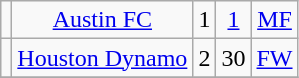<table class="wikitable" style="text-align:center;">
<tr>
<td></td>
<td><a href='#'>Austin FC</a></td>
<td>1</td>
<td><a href='#'>1</a></td>
<td><a href='#'>MF</a></td>
</tr>
<tr>
<td></td>
<td><a href='#'>Houston Dynamo</a></td>
<td>2</td>
<td>30</td>
<td><a href='#'>FW</a></td>
</tr>
<tr>
</tr>
</table>
